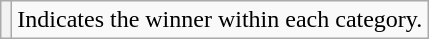<table class="wikitable plainrowheaders">
<tr>
<th align="left"></th>
<td align="left">Indicates the winner within each category.</td>
</tr>
</table>
